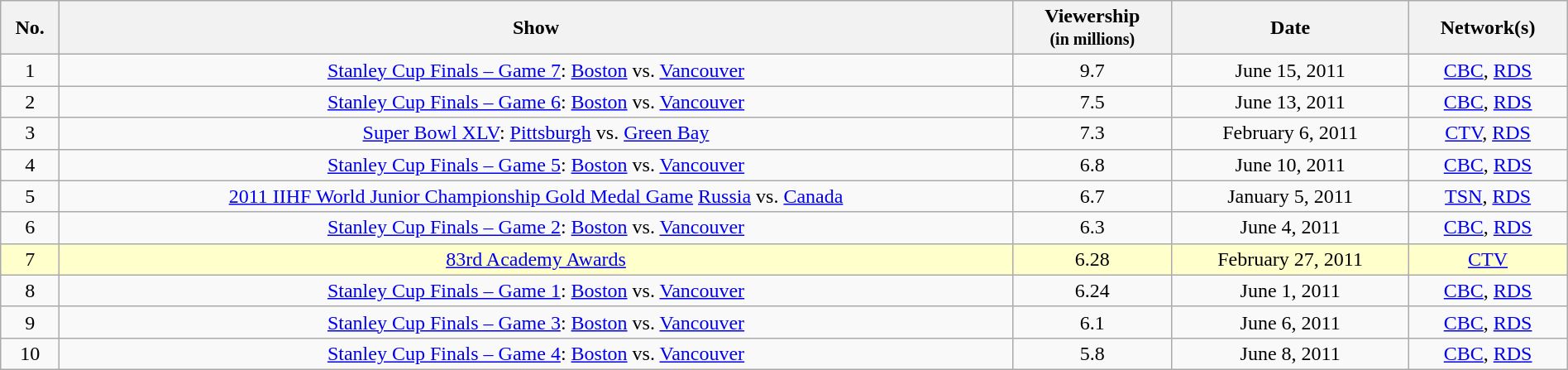<table class="wikitable sortable" style="width:100%; text-align:center;">
<tr>
<th><abbr>No.</abbr></th>
<th>Show</th>
<th>Viewership<br><small>(in millions)</small></th>
<th>Date</th>
<th>Network(s)</th>
</tr>
<tr>
<td>1</td>
<td><a href='#'>Stanley Cup Finals – Game 7</a>: <a href='#'>Boston</a> vs. <a href='#'>Vancouver</a></td>
<td>9.7</td>
<td>June 15, 2011</td>
<td><a href='#'>CBC</a>, <a href='#'>RDS</a></td>
</tr>
<tr>
<td>2</td>
<td><a href='#'>Stanley Cup Finals – Game 6</a>: <a href='#'>Boston</a> vs. <a href='#'>Vancouver</a></td>
<td>7.5</td>
<td>June 13, 2011</td>
<td><a href='#'>CBC</a>, <a href='#'>RDS</a></td>
</tr>
<tr>
<td>3</td>
<td><a href='#'>Super Bowl XLV</a>: <a href='#'>Pittsburgh</a> vs. <a href='#'>Green Bay</a></td>
<td>7.3</td>
<td>February 6, 2011</td>
<td><a href='#'>CTV</a>, <a href='#'>RDS</a></td>
</tr>
<tr>
<td>4</td>
<td><a href='#'>Stanley Cup Finals – Game 5</a>: <a href='#'>Boston</a> vs. <a href='#'>Vancouver</a></td>
<td>6.8</td>
<td>June 10, 2011</td>
<td><a href='#'>CBC</a>, <a href='#'>RDS</a></td>
</tr>
<tr>
<td>5</td>
<td><a href='#'>2011 IIHF World Junior Championship Gold Medal Game</a> <a href='#'>Russia</a> vs. <a href='#'>Canada</a></td>
<td>6.7</td>
<td>January 5, 2011</td>
<td><a href='#'>TSN</a>, <a href='#'>RDS</a></td>
</tr>
<tr>
<td>6</td>
<td><a href='#'>Stanley Cup Finals – Game 2</a>: <a href='#'>Boston</a> vs. <a href='#'>Vancouver</a></td>
<td>6.3</td>
<td>June 4, 2011</td>
<td><a href='#'>CBC</a>, <a href='#'>RDS</a></td>
</tr>
<tr style="background:#ffc;">
<td>7</td>
<td><a href='#'>83rd Academy Awards</a></td>
<td>6.28</td>
<td>February 27, 2011</td>
<td><a href='#'>CTV</a></td>
</tr>
<tr>
<td>8</td>
<td><a href='#'>Stanley Cup Finals – Game 1</a>: <a href='#'>Boston</a> vs. <a href='#'>Vancouver</a></td>
<td>6.24</td>
<td>June 1, 2011</td>
<td><a href='#'>CBC</a>, <a href='#'>RDS</a></td>
</tr>
<tr>
<td>9</td>
<td><a href='#'>Stanley Cup Finals – Game 3</a>: <a href='#'>Boston</a> vs. <a href='#'>Vancouver</a></td>
<td>6.1</td>
<td>June 6, 2011</td>
<td><a href='#'>CBC</a>, <a href='#'>RDS</a></td>
</tr>
<tr>
<td>10</td>
<td><a href='#'>Stanley Cup Finals – Game 4</a>: <a href='#'>Boston</a> vs. <a href='#'>Vancouver</a></td>
<td>5.8</td>
<td>June 8, 2011</td>
<td><a href='#'>CBC</a>, <a href='#'>RDS</a></td>
</tr>
</table>
